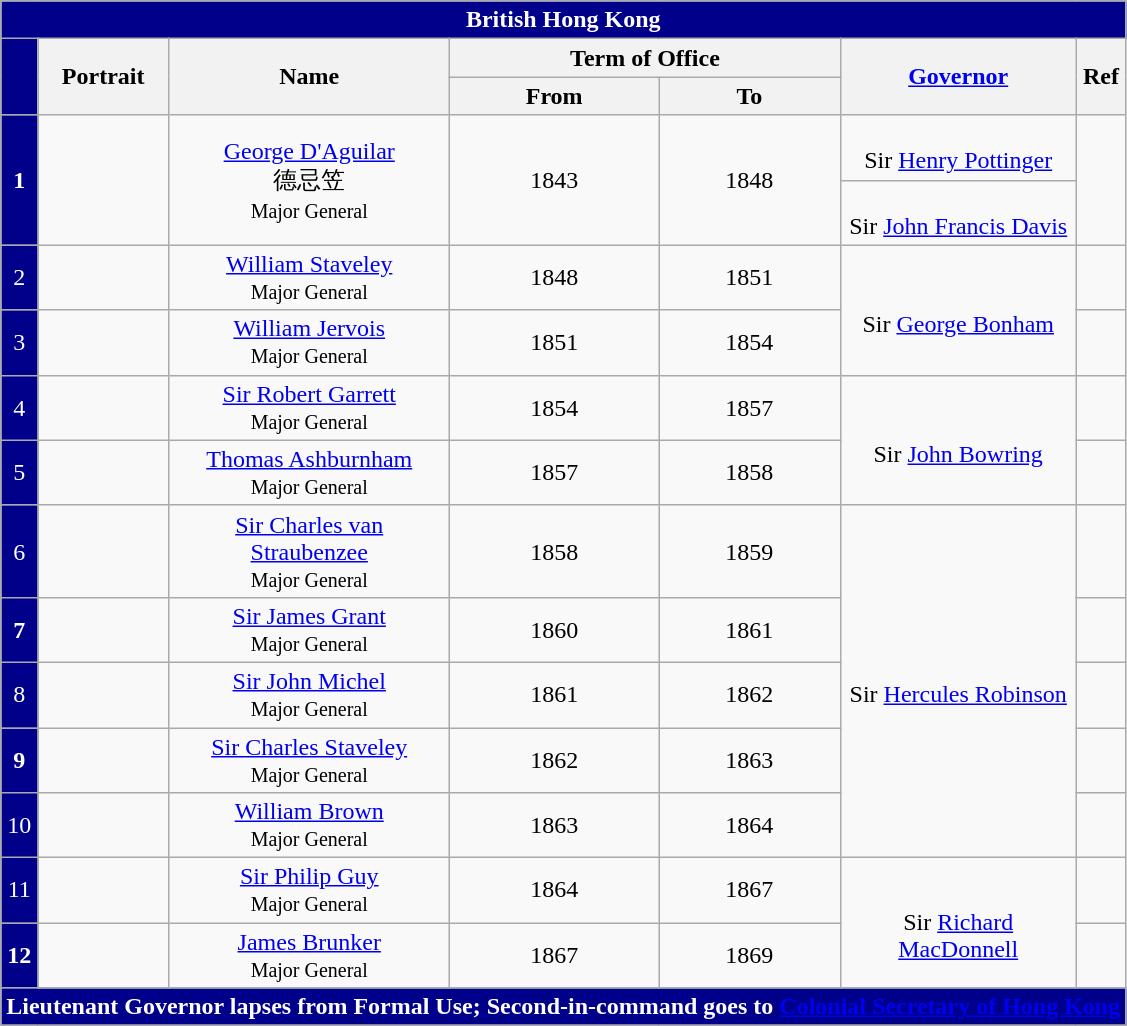<table class="wikitable" style="text-align:center">
<tr>
<th colspan="7" align="center" style="background:darkblue; color:white;"> British Hong Kong <strong></strong></th>
</tr>
<tr>
<th rowspan="2" align="center" style="background:darkblue; color:white;"><strong></strong></th>
<th rowspan="2" width="80px">Portrait</th>
<th rowspan="2" width="180px">Name</th>
<th colspan="2" width="240px">Term of Office</th>
<th rowspan="2" width="150px"><a href='#'>Governor</a></th>
<th rowspan="2">Ref</th>
</tr>
<tr>
<th>From</th>
<th>To</th>
</tr>
<tr>
<th rowspan="2" align="center" style="background:darkblue; color:white;">1</th>
<td rowspan="2"></td>
<td rowspan="2"><a href='#'>George D'Aguilar</a><br>德忌笠<br><small>Major General</small></td>
<td rowspan="2">1843</td>
<td rowspan="2">1848</td>
<td><br>Sir <a href='#'>Henry Pottinger</a><br></td>
<td rowspan="2"></td>
</tr>
<tr>
<td><br>Sir <a href='#'>John Francis Davis</a><br></td>
</tr>
<tr>
<td align="center" style="background:darkblue; color:white;">2</td>
<td></td>
<td><a href='#'>William Staveley</a><br><small>Major General</small></td>
<td>1848</td>
<td>1851</td>
<td rowspan="2"><br>Sir <a href='#'>George Bonham</a><br></td>
<td></td>
</tr>
<tr>
<td align="center" style="background:darkblue; color:white;">3</td>
<td></td>
<td><a href='#'>William Jervois</a><br><small>Major General</small></td>
<td>1851</td>
<td>1854</td>
<td></td>
</tr>
<tr>
<td align="center" style="background:darkblue; color:white;">4</td>
<td></td>
<td><a href='#'>Sir Robert Garrett</a><br><small>Major General</small></td>
<td>1854</td>
<td>1857</td>
<td rowspan="3"><br>Sir <a href='#'>John Bowring</a><br></td>
<td></td>
</tr>
<tr>
<td align="center" style="background:darkblue; color:white;">5</td>
<td></td>
<td><a href='#'>Thomas Ashburnham</a><br><small>Major General</small></td>
<td>1857</td>
<td>1858</td>
<td></td>
</tr>
<tr>
<td rowspan="2" align="center" style="background:darkblue; color:white;">6</td>
<td rowspan="2"></td>
<td rowspan="2"><a href='#'>Sir Charles van Straubenzee</a><br><small>Major General</small></td>
<td rowspan="2">1858</td>
<td rowspan="2">1859</td>
<td rowspan="2"></td>
</tr>
<tr>
<td rowspan="6"><br>Sir <a href='#'>Hercules Robinson</a><br></td>
</tr>
<tr>
<th align="center" style="background:darkblue; color:white;">7</th>
<td></td>
<td><a href='#'>Sir James Grant</a><br><small>Major General</small></td>
<td>1860</td>
<td>1861</td>
<td></td>
</tr>
<tr>
<td align="center" style="background:darkblue; color:white;">8</td>
<td></td>
<td><a href='#'>Sir John Michel</a><br><small>Major General</small></td>
<td>1861</td>
<td>1862</td>
<td></td>
</tr>
<tr>
<th align="center" style="background:darkblue; color:white;">9</th>
<td></td>
<td><a href='#'>Sir Charles Staveley</a><br><small>Major General</small></td>
<td>1862</td>
<td>1863</td>
<td></td>
</tr>
<tr>
<td align="center" style="background:darkblue; color:white;">10</td>
<td></td>
<td><a href='#'>William Brown</a><br><small>Major General</small></td>
<td>1863</td>
<td>1864</td>
<td></td>
</tr>
<tr>
<td rowspan="2" align="center" style="background:darkblue; color:white;">11</td>
<td rowspan="2"></td>
<td rowspan="2"><a href='#'>Sir Philip Guy</a><br><small>Major General</small></td>
<td rowspan="2">1864</td>
<td rowspan="2">1867</td>
<td rowspan="2"></td>
</tr>
<tr>
<td rowspan="2"><br>Sir <a href='#'>Richard MacDonnell</a><br></td>
</tr>
<tr>
<th align="center" style="background:darkblue; color:white;">12</th>
<td></td>
<td><a href='#'>James Brunker</a><br><small>Major General</small></td>
<td>1867</td>
<td>1869</td>
<td></td>
</tr>
<tr>
<th colspan="7" align="center" style="background:darkblue; color:white;">Lieutenant Governor lapses from Formal Use; Second-in-command goes to <a href='#'><span>Colonial Secretary of Hong Kong</span></a></th>
</tr>
<tr>
</tr>
</table>
